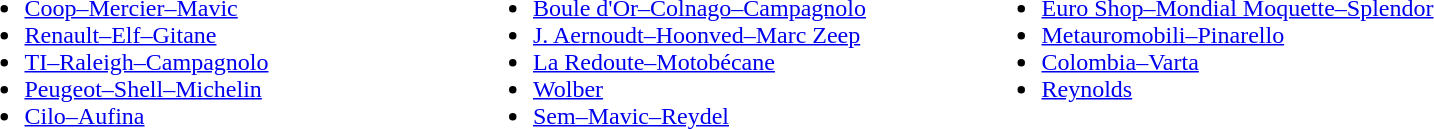<table>
<tr>
<td style="vertical-align:top; width:30%;"><br><ul><li><a href='#'>Coop–Mercier–Mavic</a></li><li><a href='#'>Renault–Elf–Gitane</a></li><li><a href='#'>TI–Raleigh–Campagnolo</a></li><li><a href='#'>Peugeot–Shell–Michelin</a></li><li><a href='#'>Cilo–Aufina</a></li></ul></td>
<td style="vertical-align:top; width:30%;"><br><ul><li><a href='#'>Boule d'Or–Colnago–Campagnolo</a></li><li><a href='#'>J. Aernoudt–Hoonved–Marc Zeep</a></li><li><a href='#'>La Redoute–Motobécane</a></li><li><a href='#'>Wolber</a></li><li><a href='#'>Sem–Mavic–Reydel</a></li></ul></td>
<td style="vertical-align:top; width:30%;"><br><ul><li><a href='#'>Euro Shop–Mondial Moquette–Splendor</a></li><li><a href='#'>Metauromobili–Pinarello</a></li><li><a href='#'>Colombia–Varta</a></li><li><a href='#'>Reynolds</a></li></ul></td>
</tr>
</table>
